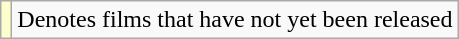<table class="wikitable">
<tr>
<td style="background:#FFFFCC;"></td>
<td>Denotes films that have not yet been released</td>
</tr>
</table>
